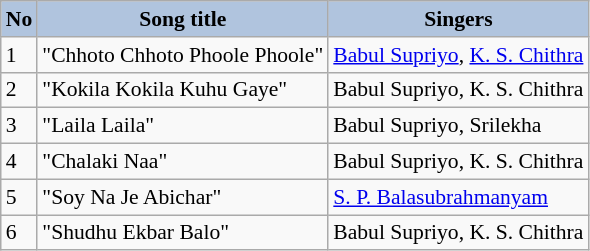<table class="wikitable" style="font-size:90%;">
<tr>
<th style="background:#B0C4DE;">No</th>
<th style="background:#B0C4DE;">Song title</th>
<th style="background:#B0C4DE;">Singers</th>
</tr>
<tr>
<td>1</td>
<td>"Chhoto Chhoto Phoole Phoole"</td>
<td><a href='#'>Babul Supriyo</a>, <a href='#'>K. S. Chithra</a></td>
</tr>
<tr>
<td>2</td>
<td>"Kokila Kokila Kuhu Gaye"</td>
<td>Babul Supriyo, K. S. Chithra</td>
</tr>
<tr>
<td>3</td>
<td>"Laila Laila"</td>
<td>Babul Supriyo, Srilekha</td>
</tr>
<tr>
<td>4</td>
<td>"Chalaki Naa"</td>
<td>Babul Supriyo, K. S. Chithra</td>
</tr>
<tr>
<td>5</td>
<td>"Soy Na Je Abichar"</td>
<td><a href='#'>S. P. Balasubrahmanyam</a></td>
</tr>
<tr>
<td>6</td>
<td>"Shudhu Ekbar Balo"</td>
<td>Babul Supriyo, K. S. Chithra</td>
</tr>
</table>
